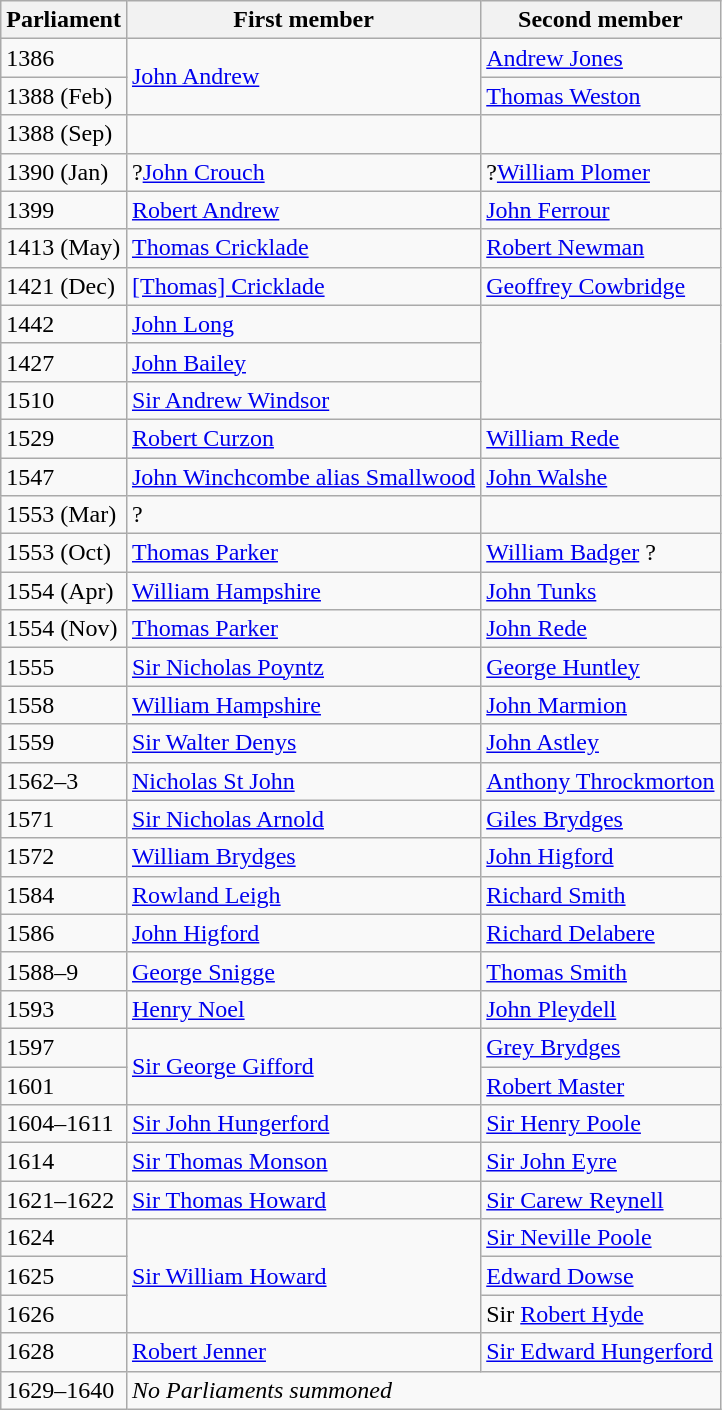<table class="wikitable">
<tr>
<th>Parliament</th>
<th>First member</th>
<th>Second member</th>
</tr>
<tr>
<td>1386</td>
<td rowspan="2"><a href='#'>John Andrew</a></td>
<td><a href='#'>Andrew Jones</a></td>
</tr>
<tr>
<td>1388 (Feb)</td>
<td><a href='#'>Thomas Weston</a></td>
</tr>
<tr>
<td>1388 (Sep)</td>
<td></td>
</tr>
<tr>
<td>1390 (Jan)</td>
<td>?<a href='#'>John Crouch</a></td>
<td>?<a href='#'>William Plomer</a></td>
</tr>
<tr>
<td>1399</td>
<td><a href='#'>Robert Andrew</a></td>
<td><a href='#'>John Ferrour</a></td>
</tr>
<tr>
<td>1413 (May)</td>
<td><a href='#'>Thomas Cricklade</a></td>
<td><a href='#'>Robert Newman</a></td>
</tr>
<tr>
<td>1421 (Dec)</td>
<td><a href='#'>[Thomas] Cricklade</a></td>
<td><a href='#'>Geoffrey Cowbridge</a></td>
</tr>
<tr>
<td>1442</td>
<td><a href='#'>John Long</a></td>
</tr>
<tr>
<td>1427</td>
<td><a href='#'>John Bailey</a></td>
</tr>
<tr>
<td>1510</td>
<td><a href='#'>Sir Andrew Windsor</a></td>
</tr>
<tr>
<td>1529</td>
<td><a href='#'>Robert Curzon</a></td>
<td><a href='#'>William Rede</a></td>
</tr>
<tr>
<td>1547</td>
<td><a href='#'>John Winchcombe alias Smallwood</a></td>
<td><a href='#'>John Walshe</a></td>
</tr>
<tr>
<td>1553 (Mar)</td>
<td>?</td>
</tr>
<tr>
<td>1553 (Oct)</td>
<td><a href='#'>Thomas Parker</a></td>
<td><a href='#'>William Badger</a> ?</td>
</tr>
<tr>
<td>1554 (Apr)</td>
<td><a href='#'>William Hampshire</a></td>
<td><a href='#'>John Tunks</a></td>
</tr>
<tr>
<td>1554 (Nov)</td>
<td><a href='#'>Thomas Parker</a></td>
<td><a href='#'>John Rede</a></td>
</tr>
<tr>
<td>1555</td>
<td><a href='#'>Sir Nicholas Poyntz</a></td>
<td><a href='#'>George Huntley</a></td>
</tr>
<tr>
<td>1558</td>
<td><a href='#'>William Hampshire</a></td>
<td><a href='#'>John Marmion</a></td>
</tr>
<tr>
<td>1559</td>
<td><a href='#'>Sir Walter Denys</a></td>
<td><a href='#'>John Astley</a></td>
</tr>
<tr>
<td>1562–3</td>
<td><a href='#'>Nicholas St John</a></td>
<td><a href='#'>Anthony Throckmorton</a></td>
</tr>
<tr>
<td>1571</td>
<td><a href='#'>Sir Nicholas Arnold</a></td>
<td><a href='#'>Giles Brydges</a></td>
</tr>
<tr>
<td>1572</td>
<td><a href='#'>William Brydges</a></td>
<td><a href='#'>John Higford</a></td>
</tr>
<tr>
<td>1584</td>
<td><a href='#'>Rowland Leigh</a></td>
<td><a href='#'>Richard Smith</a></td>
</tr>
<tr>
<td>1586</td>
<td><a href='#'>John Higford</a></td>
<td><a href='#'>Richard Delabere</a></td>
</tr>
<tr>
<td>1588–9</td>
<td><a href='#'>George Snigge</a></td>
<td><a href='#'>Thomas Smith</a></td>
</tr>
<tr>
<td>1593</td>
<td><a href='#'>Henry Noel</a></td>
<td><a href='#'>John Pleydell</a></td>
</tr>
<tr>
<td>1597</td>
<td rowspan="2"><a href='#'>Sir George Gifford</a></td>
<td><a href='#'>Grey Brydges</a></td>
</tr>
<tr>
<td>1601</td>
<td><a href='#'>Robert Master</a></td>
</tr>
<tr>
<td>1604–1611</td>
<td><a href='#'>Sir John Hungerford</a></td>
<td><a href='#'>Sir Henry Poole</a></td>
</tr>
<tr>
<td>1614</td>
<td><a href='#'>Sir Thomas Monson</a></td>
<td><a href='#'>Sir John Eyre</a></td>
</tr>
<tr>
<td>1621–1622</td>
<td><a href='#'>Sir Thomas Howard</a></td>
<td><a href='#'>Sir Carew Reynell</a></td>
</tr>
<tr>
<td>1624</td>
<td rowspan="3"><a href='#'>Sir William Howard</a></td>
<td><a href='#'>Sir Neville Poole</a></td>
</tr>
<tr>
<td>1625</td>
<td><a href='#'>Edward Dowse</a></td>
</tr>
<tr>
<td>1626</td>
<td>Sir <a href='#'>Robert Hyde</a></td>
</tr>
<tr>
<td>1628</td>
<td><a href='#'>Robert Jenner</a></td>
<td><a href='#'>Sir Edward Hungerford</a></td>
</tr>
<tr>
<td>1629–1640</td>
<td colspan = "2"><em>No Parliaments summoned</em></td>
</tr>
</table>
